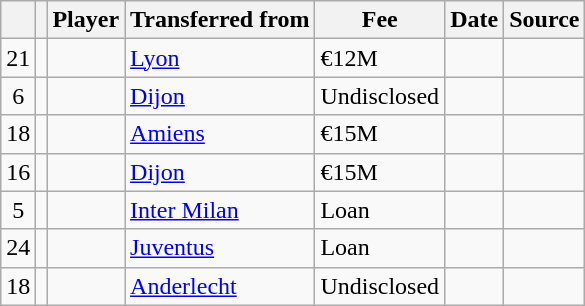<table class="wikitable plainrowheaders sortable">
<tr>
<th></th>
<th></th>
<th scope=col>Player</th>
<th>Transferred from</th>
<th !scope=col; style="width: 65px;">Fee</th>
<th scope=col>Date</th>
<th scope=col>Source</th>
</tr>
<tr>
<td align=center>21</td>
<td align=center></td>
<td></td>
<td><a href='#'>Lyon</a></td>
<td>€12M</td>
<td></td>
<td></td>
</tr>
<tr>
<td align=center>6</td>
<td align=center></td>
<td></td>
<td><a href='#'>Dijon</a></td>
<td>Undisclosed</td>
<td></td>
<td></td>
</tr>
<tr>
<td align=center>18</td>
<td align=center></td>
<td></td>
<td><a href='#'>Amiens</a></td>
<td>€15M</td>
<td></td>
<td></td>
</tr>
<tr>
<td align=center>16</td>
<td align=center></td>
<td></td>
<td><a href='#'>Dijon</a></td>
<td>€15M</td>
<td></td>
<td></td>
</tr>
<tr>
<td align=center>5</td>
<td align=center></td>
<td></td>
<td> <a href='#'>Inter Milan</a></td>
<td>Loan</td>
<td></td>
<td></td>
</tr>
<tr>
<td align=center>24</td>
<td align=center></td>
<td></td>
<td> <a href='#'>Juventus</a></td>
<td>Loan</td>
<td></td>
<td></td>
</tr>
<tr>
<td align=center>18</td>
<td align=center></td>
<td></td>
<td> <a href='#'>Anderlecht</a></td>
<td>Undisclosed</td>
<td></td>
<td></td>
</tr>
</table>
